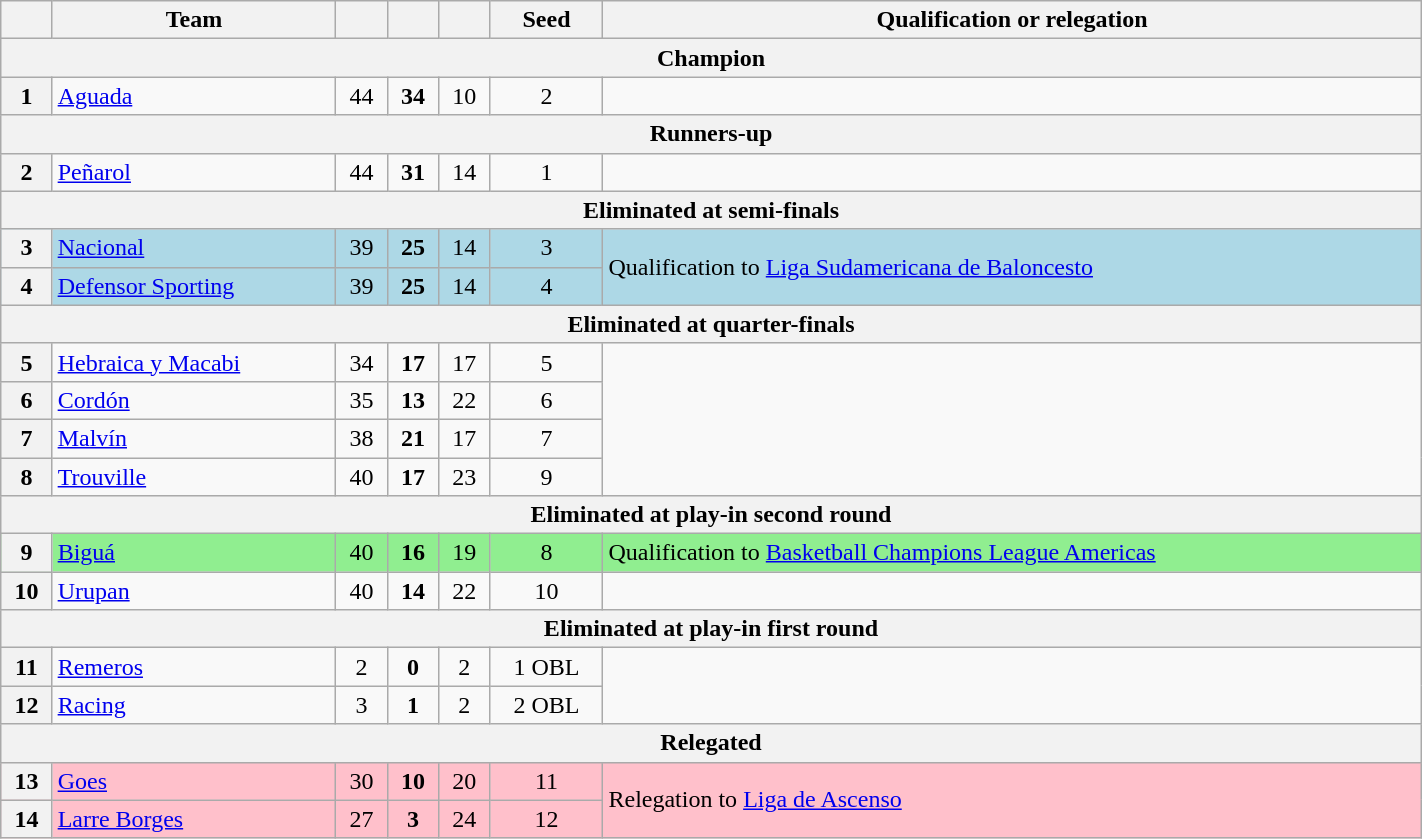<table class="wikitable" width=75% style= align:center">
<tr>
<th></th>
<th width:45%>Team</th>
<th></th>
<th></th>
<th></th>
<th>Seed</th>
<th>Qualification or relegation</th>
</tr>
<tr>
<th colspan="7">Champion</th>
</tr>
<tr>
<th>1</th>
<td><a href='#'>Aguada</a></td>
<td align="center">44</td>
<td align="center"><strong>34</strong></td>
<td align="center">10</td>
<td align="center">2</td>
<td></td>
</tr>
<tr>
<th colspan="7">Runners-up</th>
</tr>
<tr>
<th>2</th>
<td><a href='#'>Peñarol</a></td>
<td align="center">44</td>
<td align="center"><strong>31</strong></td>
<td align="center">14</td>
<td align="center">1</td>
<td></td>
</tr>
<tr>
<th colspan="7">Eliminated at semi-finals</th>
</tr>
<tr bgcolor="lightblue">
<th>3</th>
<td><a href='#'>Nacional</a></td>
<td align="center">39</td>
<td align="center"><strong>25</strong></td>
<td align="center">14</td>
<td align="center">3</td>
<td rowspan=2>Qualification to <a href='#'>Liga Sudamericana de Baloncesto</a></td>
</tr>
<tr bgcolor="lightblue">
<th>4</th>
<td><a href='#'>Defensor Sporting</a></td>
<td align="center">39</td>
<td align="center"><strong>25</strong></td>
<td align="center">14</td>
<td align="center">4</td>
</tr>
<tr>
<th colspan="7">Eliminated at quarter-finals</th>
</tr>
<tr>
<th>5</th>
<td><a href='#'>Hebraica y Macabi</a></td>
<td align="center">34</td>
<td align="center"><strong>17</strong></td>
<td align="center">17</td>
<td align="center">5</td>
<td rowspan="4"></td>
</tr>
<tr>
<th>6</th>
<td><a href='#'>Cordón</a></td>
<td align="center">35</td>
<td align="center"><strong>13</strong></td>
<td align="center">22</td>
<td align="center">6</td>
</tr>
<tr>
<th>7</th>
<td><a href='#'>Malvín</a></td>
<td align="center">38</td>
<td align="center"><strong>21</strong></td>
<td align="center">17</td>
<td align="center">7</td>
</tr>
<tr>
<th>8</th>
<td><a href='#'>Trouville</a></td>
<td align="center">40</td>
<td align="center"><strong>17</strong></td>
<td align="center">23</td>
<td align="center">9</td>
</tr>
<tr>
<th colspan="7">Eliminated at play-in second round</th>
</tr>
<tr bgcolor="lightgreen">
<th>9</th>
<td><a href='#'>Biguá</a></td>
<td align="center">40</td>
<td align="center"><strong>16</strong></td>
<td align="center">19</td>
<td align="center">8</td>
<td>Qualification to <a href='#'>Basketball Champions League Americas</a></td>
</tr>
<tr>
<th>10</th>
<td><a href='#'>Urupan</a></td>
<td align="center">40</td>
<td align="center"><strong>14</strong></td>
<td align="center">22</td>
<td align="center">10</td>
<td></td>
</tr>
<tr>
<th colspan="7">Eliminated at play-in first round</th>
</tr>
<tr>
<th>11</th>
<td><a href='#'>Remeros</a></td>
<td align="center">2</td>
<td align="center"><strong>0</strong></td>
<td align="center">2</td>
<td align="center">1 OBL</td>
<td rowspan="2"></td>
</tr>
<tr>
<th>12</th>
<td><a href='#'>Racing</a></td>
<td align="center">3</td>
<td align="center"><strong>1</strong></td>
<td align="center">2</td>
<td align="center">2 OBL</td>
</tr>
<tr>
<th colspan="7">Relegated</th>
</tr>
<tr bgcolor="pink">
<th>13</th>
<td><a href='#'>Goes</a></td>
<td align="center">30</td>
<td align="center"><strong>10</strong></td>
<td align="center">20</td>
<td align="center">11</td>
<td rowspan="2">Relegation to <a href='#'>Liga de Ascenso</a></td>
</tr>
<tr bgcolor="pink">
<th>14</th>
<td><a href='#'>Larre Borges</a></td>
<td align="center">27</td>
<td align="center"><strong>3</strong></td>
<td align="center">24</td>
<td align="center">12</td>
</tr>
</table>
